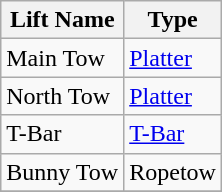<table class="wikitable sortable">
<tr>
<th>Lift Name</th>
<th>Type</th>
</tr>
<tr>
<td>Main Tow</td>
<td><a href='#'>Platter</a></td>
</tr>
<tr>
<td>North Tow</td>
<td><a href='#'>Platter</a></td>
</tr>
<tr>
<td>T-Bar</td>
<td><a href='#'>T-Bar</a></td>
</tr>
<tr>
<td>Bunny Tow</td>
<td>Ropetow</td>
</tr>
<tr>
</tr>
</table>
